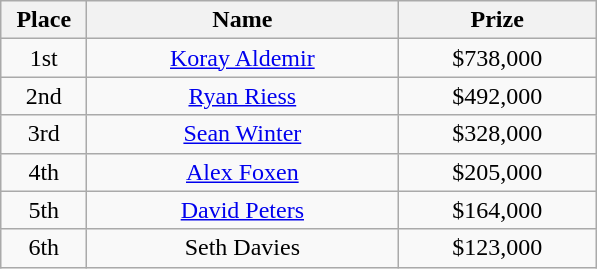<table class="wikitable">
<tr>
<th width="50">Place</th>
<th width="200">Name</th>
<th width="125">Prize</th>
</tr>
<tr>
<td align = "center">1st</td>
<td align = "center"><a href='#'>Koray Aldemir</a></td>
<td align = "center">$738,000</td>
</tr>
<tr>
<td align = "center">2nd</td>
<td align = "center"><a href='#'>Ryan Riess</a></td>
<td align = "center">$492,000</td>
</tr>
<tr>
<td align = "center">3rd</td>
<td align = "center"><a href='#'>Sean Winter</a></td>
<td align = "center">$328,000</td>
</tr>
<tr>
<td align = "center">4th</td>
<td align = "center"><a href='#'>Alex Foxen</a></td>
<td align = "center">$205,000</td>
</tr>
<tr>
<td align = "center">5th</td>
<td align = "center"><a href='#'>David Peters</a></td>
<td align = "center">$164,000</td>
</tr>
<tr>
<td align = "center">6th</td>
<td align = "center">Seth Davies</td>
<td align = "center">$123,000</td>
</tr>
</table>
